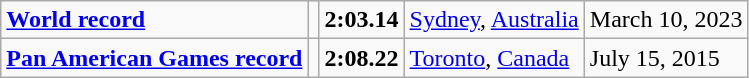<table class="wikitable">
<tr>
<td><strong><a href='#'>World record</a></strong></td>
<td></td>
<td><strong>2:03.14</strong></td>
<td><a href='#'>Sydney</a>, <a href='#'>Australia</a></td>
<td>March 10, 2023</td>
</tr>
<tr>
<td><strong><a href='#'>Pan American Games record</a></strong></td>
<td></td>
<td><strong>2:08.22</strong></td>
<td><a href='#'>Toronto</a>, <a href='#'>Canada</a></td>
<td>July 15, 2015</td>
</tr>
</table>
